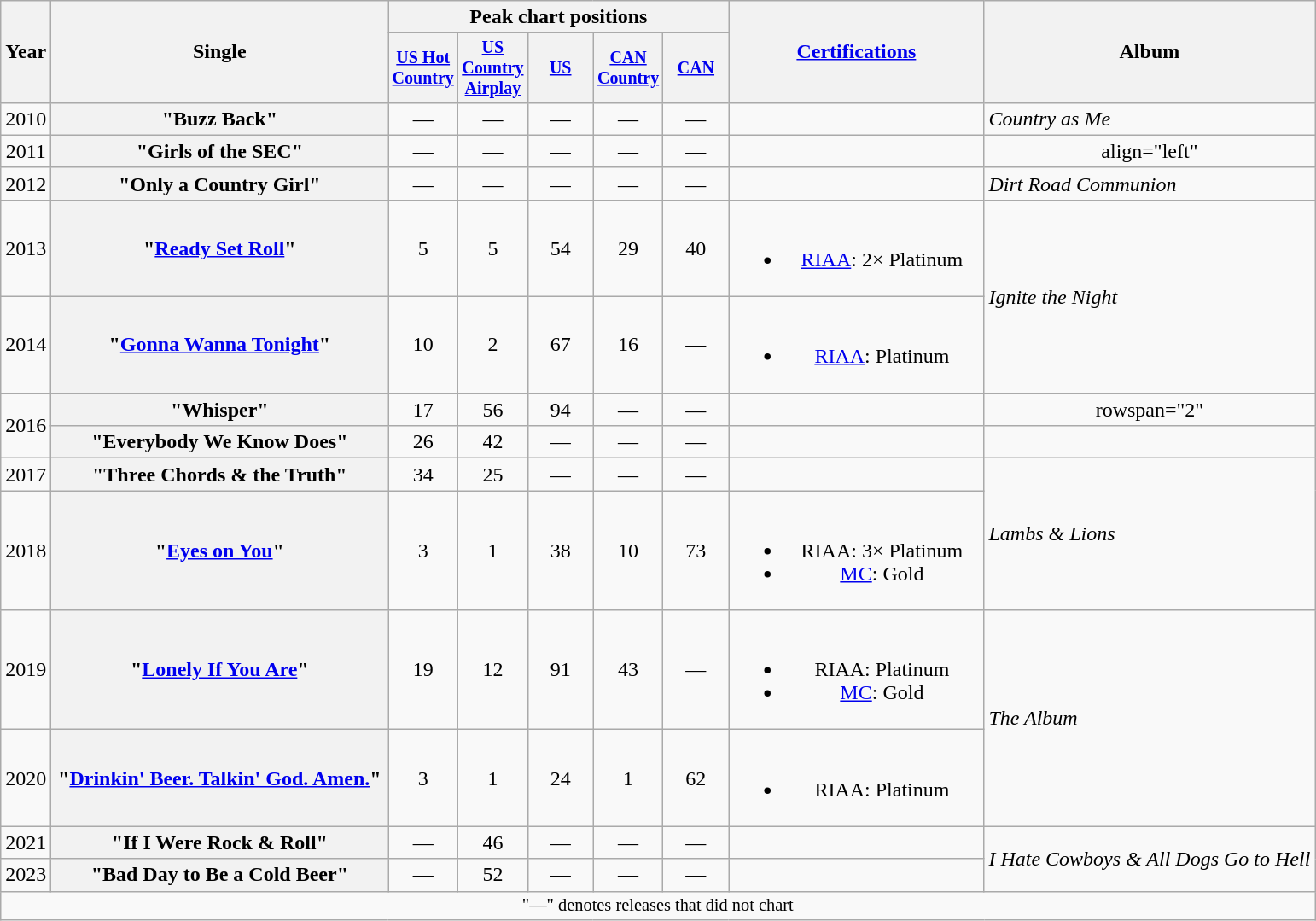<table class="wikitable plainrowheaders" style="text-align:center;">
<tr>
<th rowspan="2">Year</th>
<th rowspan="2" style="width:16em;">Single</th>
<th colspan="5">Peak chart positions</th>
<th scope="col" rowspan="2" style="width:12em;"><a href='#'>Certifications</a><br></th>
<th rowspan="2">Album</th>
</tr>
<tr style="font-size:smaller;">
<th style="width:45px;"><a href='#'>US Hot Country</a><br></th>
<th style="width:45px;"><a href='#'>US Country Airplay</a><br></th>
<th style="width:45px;"><a href='#'>US</a><br></th>
<th style="width:45px;"><a href='#'>CAN Country</a><br></th>
<th style="width:45px;"><a href='#'>CAN</a><br></th>
</tr>
<tr>
<td>2010</td>
<th scope="row">"Buzz Back"</th>
<td>—</td>
<td>—</td>
<td>—</td>
<td>—</td>
<td>—</td>
<td></td>
<td style="text-align:left;"><em>Country as Me</em></td>
</tr>
<tr>
<td>2011</td>
<th scope="row">"Girls of the SEC"</th>
<td>—</td>
<td>—</td>
<td>—</td>
<td>—</td>
<td>—</td>
<td></td>
<td>align="left" </td>
</tr>
<tr>
<td>2012</td>
<th scope="row">"Only a Country Girl"</th>
<td>—</td>
<td>—</td>
<td>—</td>
<td>—</td>
<td>—</td>
<td></td>
<td align="left"><em>Dirt Road Communion</em></td>
</tr>
<tr>
<td>2013</td>
<th scope="row">"<a href='#'>Ready Set Roll</a>"</th>
<td>5</td>
<td>5</td>
<td>54</td>
<td>29</td>
<td>40</td>
<td><br><ul><li><a href='#'>RIAA</a>: 2× Platinum</li></ul></td>
<td style="text-align:left;" rowspan="2"><em>Ignite the Night</em></td>
</tr>
<tr>
<td>2014</td>
<th scope="row">"<a href='#'>Gonna Wanna Tonight</a>"</th>
<td>10</td>
<td>2</td>
<td>67</td>
<td>16</td>
<td>—</td>
<td><br><ul><li><a href='#'>RIAA</a>: Platinum</li></ul></td>
</tr>
<tr>
<td rowspan="2">2016</td>
<th scope="row">"Whisper"</th>
<td>17</td>
<td>56</td>
<td>94</td>
<td>—</td>
<td>—</td>
<td></td>
<td>rowspan="2" </td>
</tr>
<tr>
<th scope="row">"Everybody We Know Does"</th>
<td>26</td>
<td>42</td>
<td>—</td>
<td>—</td>
<td>—</td>
<td></td>
</tr>
<tr>
<td>2017</td>
<th scope="row">"Three Chords & the Truth"</th>
<td>34</td>
<td>25</td>
<td>—</td>
<td>—</td>
<td>—</td>
<td></td>
<td style="text-align:left;" rowspan="2"><em>Lambs & Lions</em></td>
</tr>
<tr>
<td>2018</td>
<th scope="row">"<a href='#'>Eyes on You</a>"</th>
<td>3</td>
<td>1</td>
<td>38</td>
<td>10</td>
<td>73</td>
<td><br><ul><li>RIAA: 3× Platinum</li><li><a href='#'>MC</a>: Gold</li></ul></td>
</tr>
<tr>
<td>2019</td>
<th scope="row">"<a href='#'>Lonely If You Are</a>"</th>
<td>19</td>
<td>12</td>
<td>91</td>
<td>43</td>
<td>—</td>
<td><br><ul><li>RIAA: Platinum</li><li><a href='#'>MC</a>: Gold</li></ul></td>
<td rowspan="2" style="text-align:left;"><em>The Album</em></td>
</tr>
<tr>
<td>2020</td>
<th scope="row">"<a href='#'>Drinkin' Beer. Talkin' God. Amen.</a>" </th>
<td>3</td>
<td>1</td>
<td>24</td>
<td>1</td>
<td>62</td>
<td><br><ul><li>RIAA: Platinum</li></ul></td>
</tr>
<tr>
<td>2021</td>
<th scope="row">"If I Were Rock & Roll"</th>
<td>—</td>
<td>46</td>
<td>—</td>
<td>—</td>
<td>—</td>
<td></td>
<td style="text-align:left;" rowspan="2"><em>I Hate Cowboys & All Dogs Go to Hell</em></td>
</tr>
<tr>
<td>2023</td>
<th scope="row">"Bad Day to Be a Cold Beer"</th>
<td>—</td>
<td>52</td>
<td>—</td>
<td>—</td>
<td>—</td>
<td></td>
</tr>
<tr>
<td colspan="10" style="font-size:85%">"—" denotes releases that did not chart</td>
</tr>
</table>
